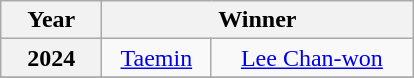<table class="wikitable plainrowheaders" style="text-align:center">
<tr>
<th scope="col" width="60">Year</th>
<th scope="col" width="200" colspan="2">Winner</th>
</tr>
<tr>
<th scope="row">2024</th>
<td><a href='#'>Taemin</a></td>
<td><a href='#'>Lee Chan-won</a></td>
</tr>
<tr>
</tr>
</table>
